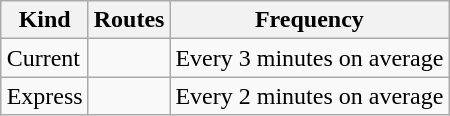<table class="wikitable" style="margin-left: auto; margin-right: auto; border: none;">
<tr>
<th>Kind</th>
<th>Routes</th>
<th>Frequency</th>
</tr>
<tr>
<td>Current</td>
<td>  </td>
<td>Every 3 minutes on average</td>
</tr>
<tr>
<td>Express</td>
<td></td>
<td>Every 2 minutes on average</td>
</tr>
</table>
